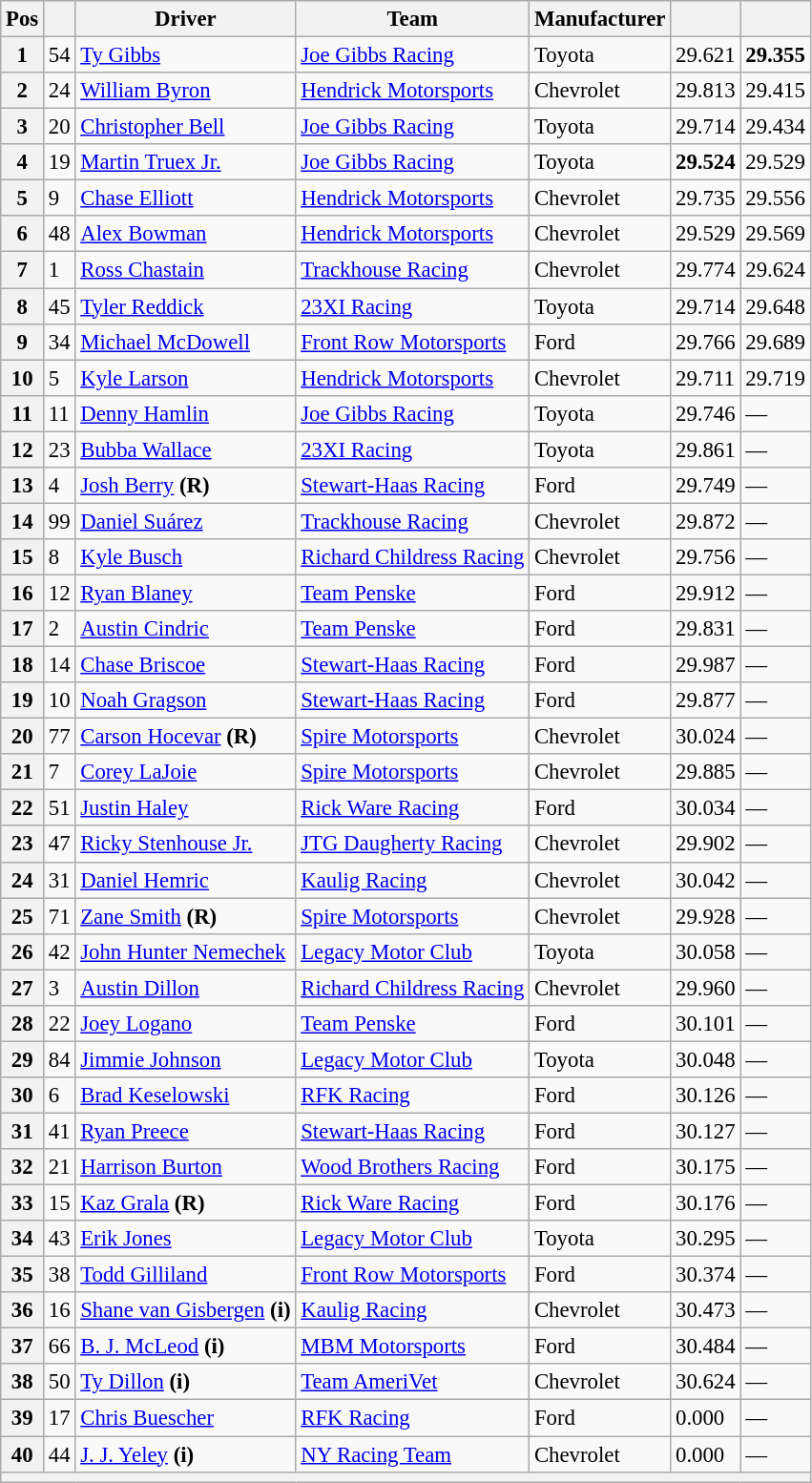<table class="wikitable" style="font-size:95%">
<tr>
<th>Pos</th>
<th></th>
<th>Driver</th>
<th>Team</th>
<th>Manufacturer</th>
<th></th>
<th></th>
</tr>
<tr>
<th>1</th>
<td>54</td>
<td><a href='#'>Ty Gibbs</a></td>
<td><a href='#'>Joe Gibbs Racing</a></td>
<td>Toyota</td>
<td>29.621</td>
<td><strong>29.355</strong></td>
</tr>
<tr>
<th>2</th>
<td>24</td>
<td><a href='#'>William Byron</a></td>
<td><a href='#'>Hendrick Motorsports</a></td>
<td>Chevrolet</td>
<td>29.813</td>
<td>29.415</td>
</tr>
<tr>
<th>3</th>
<td>20</td>
<td><a href='#'>Christopher Bell</a></td>
<td><a href='#'>Joe Gibbs Racing</a></td>
<td>Toyota</td>
<td>29.714</td>
<td>29.434</td>
</tr>
<tr>
<th>4</th>
<td>19</td>
<td><a href='#'>Martin Truex Jr.</a></td>
<td><a href='#'>Joe Gibbs Racing</a></td>
<td>Toyota</td>
<td><strong>29.524</strong></td>
<td>29.529</td>
</tr>
<tr>
<th>5</th>
<td>9</td>
<td><a href='#'>Chase Elliott</a></td>
<td><a href='#'>Hendrick Motorsports</a></td>
<td>Chevrolet</td>
<td>29.735</td>
<td>29.556</td>
</tr>
<tr>
<th>6</th>
<td>48</td>
<td><a href='#'>Alex Bowman</a></td>
<td><a href='#'>Hendrick Motorsports</a></td>
<td>Chevrolet</td>
<td>29.529</td>
<td>29.569</td>
</tr>
<tr>
<th>7</th>
<td>1</td>
<td><a href='#'>Ross Chastain</a></td>
<td><a href='#'>Trackhouse Racing</a></td>
<td>Chevrolet</td>
<td>29.774</td>
<td>29.624</td>
</tr>
<tr>
<th>8</th>
<td>45</td>
<td><a href='#'>Tyler Reddick</a></td>
<td><a href='#'>23XI Racing</a></td>
<td>Toyota</td>
<td>29.714</td>
<td>29.648</td>
</tr>
<tr>
<th>9</th>
<td>34</td>
<td><a href='#'>Michael McDowell</a></td>
<td><a href='#'>Front Row Motorsports</a></td>
<td>Ford</td>
<td>29.766</td>
<td>29.689</td>
</tr>
<tr>
<th>10</th>
<td>5</td>
<td><a href='#'>Kyle Larson</a></td>
<td><a href='#'>Hendrick Motorsports</a></td>
<td>Chevrolet</td>
<td>29.711</td>
<td>29.719</td>
</tr>
<tr>
<th>11</th>
<td>11</td>
<td><a href='#'>Denny Hamlin</a></td>
<td><a href='#'>Joe Gibbs Racing</a></td>
<td>Toyota</td>
<td>29.746</td>
<td>—</td>
</tr>
<tr>
<th>12</th>
<td>23</td>
<td><a href='#'>Bubba Wallace</a></td>
<td><a href='#'>23XI Racing</a></td>
<td>Toyota</td>
<td>29.861</td>
<td>—</td>
</tr>
<tr>
<th>13</th>
<td>4</td>
<td><a href='#'>Josh Berry</a> <strong>(R)</strong></td>
<td><a href='#'>Stewart-Haas Racing</a></td>
<td>Ford</td>
<td>29.749</td>
<td>—</td>
</tr>
<tr>
<th>14</th>
<td>99</td>
<td><a href='#'>Daniel Suárez</a></td>
<td><a href='#'>Trackhouse Racing</a></td>
<td>Chevrolet</td>
<td>29.872</td>
<td>—</td>
</tr>
<tr>
<th>15</th>
<td>8</td>
<td><a href='#'>Kyle Busch</a></td>
<td><a href='#'>Richard Childress Racing</a></td>
<td>Chevrolet</td>
<td>29.756</td>
<td>—</td>
</tr>
<tr>
<th>16</th>
<td>12</td>
<td><a href='#'>Ryan Blaney</a></td>
<td><a href='#'>Team Penske</a></td>
<td>Ford</td>
<td>29.912</td>
<td>—</td>
</tr>
<tr>
<th>17</th>
<td>2</td>
<td><a href='#'>Austin Cindric</a></td>
<td><a href='#'>Team Penske</a></td>
<td>Ford</td>
<td>29.831</td>
<td>—</td>
</tr>
<tr>
<th>18</th>
<td>14</td>
<td><a href='#'>Chase Briscoe</a></td>
<td><a href='#'>Stewart-Haas Racing</a></td>
<td>Ford</td>
<td>29.987</td>
<td>—</td>
</tr>
<tr>
<th>19</th>
<td>10</td>
<td><a href='#'>Noah Gragson</a></td>
<td><a href='#'>Stewart-Haas Racing</a></td>
<td>Ford</td>
<td>29.877</td>
<td>—</td>
</tr>
<tr>
<th>20</th>
<td>77</td>
<td><a href='#'>Carson Hocevar</a> <strong>(R)</strong></td>
<td><a href='#'>Spire Motorsports</a></td>
<td>Chevrolet</td>
<td>30.024</td>
<td>—</td>
</tr>
<tr>
<th>21</th>
<td>7</td>
<td><a href='#'>Corey LaJoie</a></td>
<td><a href='#'>Spire Motorsports</a></td>
<td>Chevrolet</td>
<td>29.885</td>
<td>—</td>
</tr>
<tr>
<th>22</th>
<td>51</td>
<td><a href='#'>Justin Haley</a></td>
<td><a href='#'>Rick Ware Racing</a></td>
<td>Ford</td>
<td>30.034</td>
<td>—</td>
</tr>
<tr>
<th>23</th>
<td>47</td>
<td><a href='#'>Ricky Stenhouse Jr.</a></td>
<td><a href='#'>JTG Daugherty Racing</a></td>
<td>Chevrolet</td>
<td>29.902</td>
<td>—</td>
</tr>
<tr>
<th>24</th>
<td>31</td>
<td><a href='#'>Daniel Hemric</a></td>
<td><a href='#'>Kaulig Racing</a></td>
<td>Chevrolet</td>
<td>30.042</td>
<td>—</td>
</tr>
<tr>
<th>25</th>
<td>71</td>
<td><a href='#'>Zane Smith</a> <strong>(R)</strong></td>
<td><a href='#'>Spire Motorsports</a></td>
<td>Chevrolet</td>
<td>29.928</td>
<td>—</td>
</tr>
<tr>
<th>26</th>
<td>42</td>
<td><a href='#'>John Hunter Nemechek</a></td>
<td><a href='#'>Legacy Motor Club</a></td>
<td>Toyota</td>
<td>30.058</td>
<td>—</td>
</tr>
<tr>
<th>27</th>
<td>3</td>
<td><a href='#'>Austin Dillon</a></td>
<td><a href='#'>Richard Childress Racing</a></td>
<td>Chevrolet</td>
<td>29.960</td>
<td>—</td>
</tr>
<tr>
<th>28</th>
<td>22</td>
<td><a href='#'>Joey Logano</a></td>
<td><a href='#'>Team Penske</a></td>
<td>Ford</td>
<td>30.101</td>
<td>—</td>
</tr>
<tr>
<th>29</th>
<td>84</td>
<td><a href='#'>Jimmie Johnson</a></td>
<td><a href='#'>Legacy Motor Club</a></td>
<td>Toyota</td>
<td>30.048</td>
<td>—</td>
</tr>
<tr>
<th>30</th>
<td>6</td>
<td><a href='#'>Brad Keselowski</a></td>
<td><a href='#'>RFK Racing</a></td>
<td>Ford</td>
<td>30.126</td>
<td>—</td>
</tr>
<tr>
<th>31</th>
<td>41</td>
<td><a href='#'>Ryan Preece</a></td>
<td><a href='#'>Stewart-Haas Racing</a></td>
<td>Ford</td>
<td>30.127</td>
<td>—</td>
</tr>
<tr>
<th>32</th>
<td>21</td>
<td><a href='#'>Harrison Burton</a></td>
<td><a href='#'>Wood Brothers Racing</a></td>
<td>Ford</td>
<td>30.175</td>
<td>—</td>
</tr>
<tr>
<th>33</th>
<td>15</td>
<td><a href='#'>Kaz Grala</a> <strong>(R)</strong></td>
<td><a href='#'>Rick Ware Racing</a></td>
<td>Ford</td>
<td>30.176</td>
<td>—</td>
</tr>
<tr>
<th>34</th>
<td>43</td>
<td><a href='#'>Erik Jones</a></td>
<td><a href='#'>Legacy Motor Club</a></td>
<td>Toyota</td>
<td>30.295</td>
<td>—</td>
</tr>
<tr>
<th>35</th>
<td>38</td>
<td><a href='#'>Todd Gilliland</a></td>
<td><a href='#'>Front Row Motorsports</a></td>
<td>Ford</td>
<td>30.374</td>
<td>—</td>
</tr>
<tr>
<th>36</th>
<td>16</td>
<td><a href='#'>Shane van Gisbergen</a> <strong>(i)</strong></td>
<td><a href='#'>Kaulig Racing</a></td>
<td>Chevrolet</td>
<td>30.473</td>
<td>—</td>
</tr>
<tr>
<th>37</th>
<td>66</td>
<td><a href='#'>B. J. McLeod</a> <strong>(i)</strong></td>
<td><a href='#'>MBM Motorsports</a></td>
<td>Ford</td>
<td>30.484</td>
<td>—</td>
</tr>
<tr>
<th>38</th>
<td>50</td>
<td><a href='#'>Ty Dillon</a> <strong>(i)</strong></td>
<td><a href='#'>Team AmeriVet</a></td>
<td>Chevrolet</td>
<td>30.624</td>
<td>—</td>
</tr>
<tr>
<th>39</th>
<td>17</td>
<td><a href='#'>Chris Buescher</a></td>
<td><a href='#'>RFK Racing</a></td>
<td>Ford</td>
<td>0.000</td>
<td>—</td>
</tr>
<tr>
<th>40</th>
<td>44</td>
<td><a href='#'>J. J. Yeley</a> <strong>(i)</strong></td>
<td><a href='#'>NY Racing Team</a></td>
<td>Chevrolet</td>
<td>0.000</td>
<td>—</td>
</tr>
<tr>
<th colspan="7"></th>
</tr>
</table>
